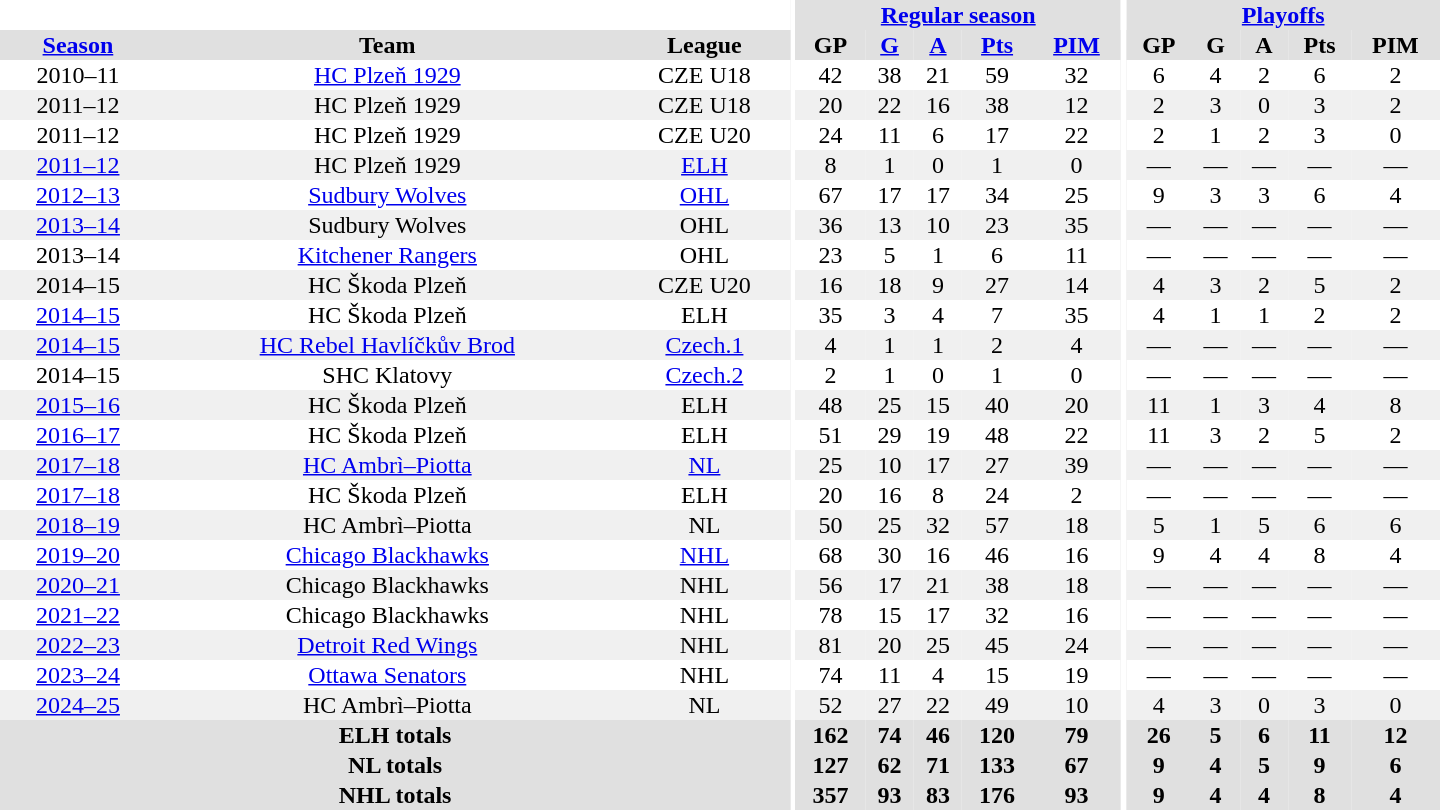<table border="0" cellpadding="1" cellspacing="0" style="text-align:center; width:60em">
<tr bgcolor="#e0e0e0">
<th colspan="3" bgcolor="#ffffff"></th>
<th rowspan="99" bgcolor="#ffffff"></th>
<th colspan="5"><a href='#'>Regular season</a></th>
<th rowspan="99" bgcolor="#ffffff"></th>
<th colspan="5"><a href='#'>Playoffs</a></th>
</tr>
<tr bgcolor="#e0e0e0">
<th><a href='#'>Season</a></th>
<th>Team</th>
<th>League</th>
<th>GP</th>
<th><a href='#'>G</a></th>
<th><a href='#'>A</a></th>
<th><a href='#'>Pts</a></th>
<th><a href='#'>PIM</a></th>
<th>GP</th>
<th>G</th>
<th>A</th>
<th>Pts</th>
<th>PIM</th>
</tr>
<tr>
<td>2010–11</td>
<td><a href='#'>HC Plzeň 1929</a></td>
<td>CZE U18</td>
<td>42</td>
<td>38</td>
<td>21</td>
<td>59</td>
<td>32</td>
<td>6</td>
<td>4</td>
<td>2</td>
<td>6</td>
<td>2</td>
</tr>
<tr bgcolor="#f0f0f0">
<td>2011–12</td>
<td>HC Plzeň 1929</td>
<td>CZE U18</td>
<td>20</td>
<td>22</td>
<td>16</td>
<td>38</td>
<td>12</td>
<td>2</td>
<td>3</td>
<td>0</td>
<td>3</td>
<td>2</td>
</tr>
<tr>
<td>2011–12</td>
<td>HC Plzeň 1929</td>
<td>CZE U20</td>
<td>24</td>
<td>11</td>
<td>6</td>
<td>17</td>
<td>22</td>
<td>2</td>
<td>1</td>
<td>2</td>
<td>3</td>
<td>0</td>
</tr>
<tr bgcolor="#f0f0f0">
<td><a href='#'>2011–12</a></td>
<td>HC Plzeň 1929</td>
<td><a href='#'>ELH</a></td>
<td>8</td>
<td>1</td>
<td>0</td>
<td>1</td>
<td>0</td>
<td>—</td>
<td>—</td>
<td>—</td>
<td>—</td>
<td>—</td>
</tr>
<tr>
<td><a href='#'>2012–13</a></td>
<td><a href='#'>Sudbury Wolves</a></td>
<td><a href='#'>OHL</a></td>
<td>67</td>
<td>17</td>
<td>17</td>
<td>34</td>
<td>25</td>
<td>9</td>
<td>3</td>
<td>3</td>
<td>6</td>
<td>4</td>
</tr>
<tr bgcolor="#f0f0f0">
<td><a href='#'>2013–14</a></td>
<td>Sudbury Wolves</td>
<td>OHL</td>
<td>36</td>
<td>13</td>
<td>10</td>
<td>23</td>
<td>35</td>
<td>—</td>
<td>—</td>
<td>—</td>
<td>—</td>
<td>—</td>
</tr>
<tr>
<td>2013–14</td>
<td><a href='#'>Kitchener Rangers</a></td>
<td>OHL</td>
<td>23</td>
<td>5</td>
<td>1</td>
<td>6</td>
<td>11</td>
<td>—</td>
<td>—</td>
<td>—</td>
<td>—</td>
<td>—</td>
</tr>
<tr bgcolor="#f0f0f0">
<td>2014–15</td>
<td>HC Škoda Plzeň</td>
<td>CZE U20</td>
<td>16</td>
<td>18</td>
<td>9</td>
<td>27</td>
<td>14</td>
<td>4</td>
<td>3</td>
<td>2</td>
<td>5</td>
<td>2</td>
</tr>
<tr>
<td><a href='#'>2014–15</a></td>
<td>HC Škoda Plzeň</td>
<td>ELH</td>
<td>35</td>
<td>3</td>
<td>4</td>
<td>7</td>
<td>35</td>
<td>4</td>
<td>1</td>
<td>1</td>
<td>2</td>
<td>2</td>
</tr>
<tr bgcolor="#f0f0f0">
<td><a href='#'>2014–15</a></td>
<td><a href='#'>HC Rebel Havlíčkův Brod</a></td>
<td><a href='#'>Czech.1</a></td>
<td>4</td>
<td>1</td>
<td>1</td>
<td>2</td>
<td>4</td>
<td>—</td>
<td>—</td>
<td>—</td>
<td>—</td>
<td>—</td>
</tr>
<tr>
<td 2014–15 Czech 2. Liga season>2014–15</td>
<td>SHC Klatovy</td>
<td><a href='#'>Czech.2</a></td>
<td>2</td>
<td>1</td>
<td>0</td>
<td>1</td>
<td>0</td>
<td>—</td>
<td>—</td>
<td>—</td>
<td>—</td>
<td>—</td>
</tr>
<tr bgcolor="#f0f0f0">
<td><a href='#'>2015–16</a></td>
<td>HC Škoda Plzeň</td>
<td>ELH</td>
<td>48</td>
<td>25</td>
<td>15</td>
<td>40</td>
<td>20</td>
<td>11</td>
<td>1</td>
<td>3</td>
<td>4</td>
<td>8</td>
</tr>
<tr>
<td><a href='#'>2016–17</a></td>
<td>HC Škoda Plzeň</td>
<td>ELH</td>
<td>51</td>
<td>29</td>
<td>19</td>
<td>48</td>
<td>22</td>
<td>11</td>
<td>3</td>
<td>2</td>
<td>5</td>
<td>2</td>
</tr>
<tr bgcolor="#f0f0f0">
<td><a href='#'>2017–18</a></td>
<td><a href='#'>HC Ambrì–Piotta</a></td>
<td><a href='#'>NL</a></td>
<td>25</td>
<td>10</td>
<td>17</td>
<td>27</td>
<td>39</td>
<td>—</td>
<td>—</td>
<td>—</td>
<td>—</td>
<td>—</td>
</tr>
<tr>
<td><a href='#'>2017–18</a></td>
<td>HC Škoda Plzeň</td>
<td>ELH</td>
<td>20</td>
<td>16</td>
<td>8</td>
<td>24</td>
<td>2</td>
<td>—</td>
<td>—</td>
<td>—</td>
<td>—</td>
<td>—</td>
</tr>
<tr bgcolor="#f0f0f0">
<td><a href='#'>2018–19</a></td>
<td>HC Ambrì–Piotta</td>
<td>NL</td>
<td>50</td>
<td>25</td>
<td>32</td>
<td>57</td>
<td>18</td>
<td>5</td>
<td>1</td>
<td>5</td>
<td>6</td>
<td>6</td>
</tr>
<tr>
<td><a href='#'>2019–20</a></td>
<td><a href='#'>Chicago Blackhawks</a></td>
<td><a href='#'>NHL</a></td>
<td>68</td>
<td>30</td>
<td>16</td>
<td>46</td>
<td>16</td>
<td>9</td>
<td>4</td>
<td>4</td>
<td>8</td>
<td>4</td>
</tr>
<tr bgcolor="#f0f0f0">
<td><a href='#'>2020–21</a></td>
<td>Chicago Blackhawks</td>
<td>NHL</td>
<td>56</td>
<td>17</td>
<td>21</td>
<td>38</td>
<td>18</td>
<td>—</td>
<td>—</td>
<td>—</td>
<td>—</td>
<td>—</td>
</tr>
<tr>
<td><a href='#'>2021–22</a></td>
<td>Chicago Blackhawks</td>
<td>NHL</td>
<td>78</td>
<td>15</td>
<td>17</td>
<td>32</td>
<td>16</td>
<td>—</td>
<td>—</td>
<td>—</td>
<td>—</td>
<td>—</td>
</tr>
<tr bgcolor="#f0f0f0">
<td><a href='#'>2022–23</a></td>
<td><a href='#'>Detroit Red Wings</a></td>
<td>NHL</td>
<td>81</td>
<td>20</td>
<td>25</td>
<td>45</td>
<td>24</td>
<td>—</td>
<td>—</td>
<td>—</td>
<td>—</td>
<td>—</td>
</tr>
<tr>
<td><a href='#'>2023–24</a></td>
<td><a href='#'>Ottawa Senators</a></td>
<td>NHL</td>
<td>74</td>
<td>11</td>
<td>4</td>
<td>15</td>
<td>19</td>
<td>—</td>
<td>—</td>
<td>—</td>
<td>—</td>
<td>—</td>
</tr>
<tr bgcolor="#f0f0f0">
<td><a href='#'>2024–25</a></td>
<td>HC Ambrì–Piotta</td>
<td>NL</td>
<td>52</td>
<td>27</td>
<td>22</td>
<td>49</td>
<td>10</td>
<td>4</td>
<td>3</td>
<td>0</td>
<td>3</td>
<td>0</td>
</tr>
<tr bgcolor="#e0e0e0">
<th colspan="3">ELH totals</th>
<th>162</th>
<th>74</th>
<th>46</th>
<th>120</th>
<th>79</th>
<th>26</th>
<th>5</th>
<th>6</th>
<th>11</th>
<th>12</th>
</tr>
<tr bgcolor="#e0e0e0">
<th colspan="3">NL totals</th>
<th>127</th>
<th>62</th>
<th>71</th>
<th>133</th>
<th>67</th>
<th>9</th>
<th>4</th>
<th>5</th>
<th>9</th>
<th>6</th>
</tr>
<tr bgcolor="#e0e0e0">
<th colspan="3">NHL totals</th>
<th>357</th>
<th>93</th>
<th>83</th>
<th>176</th>
<th>93</th>
<th>9</th>
<th>4</th>
<th>4</th>
<th>8</th>
<th>4</th>
</tr>
</table>
